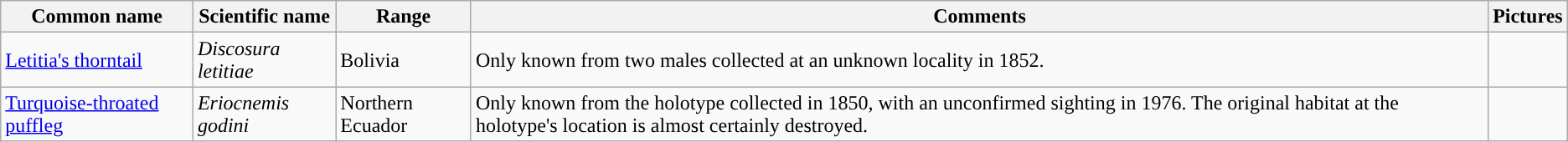<table class="wikitable">
<tr>
<th>Common name</th>
<th>Scientific name</th>
<th>Range</th>
<th class="unsortable">Comments</th>
<th>Pictures</th>
</tr>
<tr>
<td><a href='#'>Letitia's thorntail</a></td>
<td><em>Discosura letitiae</em></td>
<td>Bolivia</td>
<td>Only known from two males collected at an unknown locality in 1852.</td>
<td></td>
</tr>
<tr>
<td><a href='#'>Turquoise-throated puffleg</a></td>
<td><em>Eriocnemis godini</em></td>
<td>Northern Ecuador</td>
<td>Only known from the holotype collected in 1850, with an unconfirmed sighting in 1976. The original habitat at the holotype's location is almost certainly destroyed.</td>
<td></td>
</tr>
</table>
